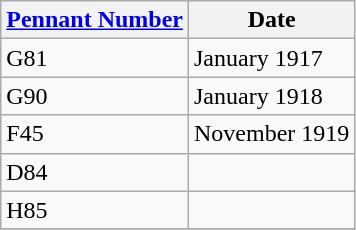<table class="wikitable" style="text-align:left">
<tr>
<th><a href='#'>Pennant Number</a></th>
<th>Date</th>
</tr>
<tr>
<td>G81</td>
<td>January 1917</td>
</tr>
<tr>
<td>G90</td>
<td>January 1918</td>
</tr>
<tr>
<td>F45</td>
<td>November 1919</td>
</tr>
<tr>
<td>D84</td>
<td></td>
</tr>
<tr>
<td>H85</td>
<td></td>
</tr>
<tr>
</tr>
</table>
